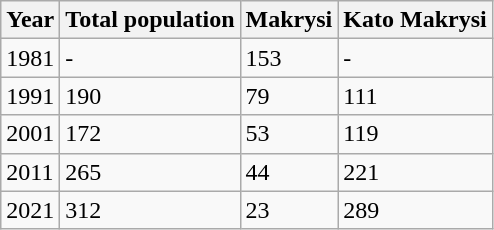<table class="wikitable">
<tr>
<th>Year</th>
<th>Total population</th>
<th>Makrysi</th>
<th>Kato Makrysi</th>
</tr>
<tr>
<td>1981</td>
<td>-</td>
<td>153</td>
<td>-</td>
</tr>
<tr>
<td>1991</td>
<td>190</td>
<td>79</td>
<td>111</td>
</tr>
<tr>
<td>2001</td>
<td>172</td>
<td>53</td>
<td>119</td>
</tr>
<tr>
<td>2011</td>
<td>265</td>
<td>44</td>
<td>221</td>
</tr>
<tr>
<td>2021</td>
<td>312</td>
<td>23</td>
<td>289</td>
</tr>
</table>
